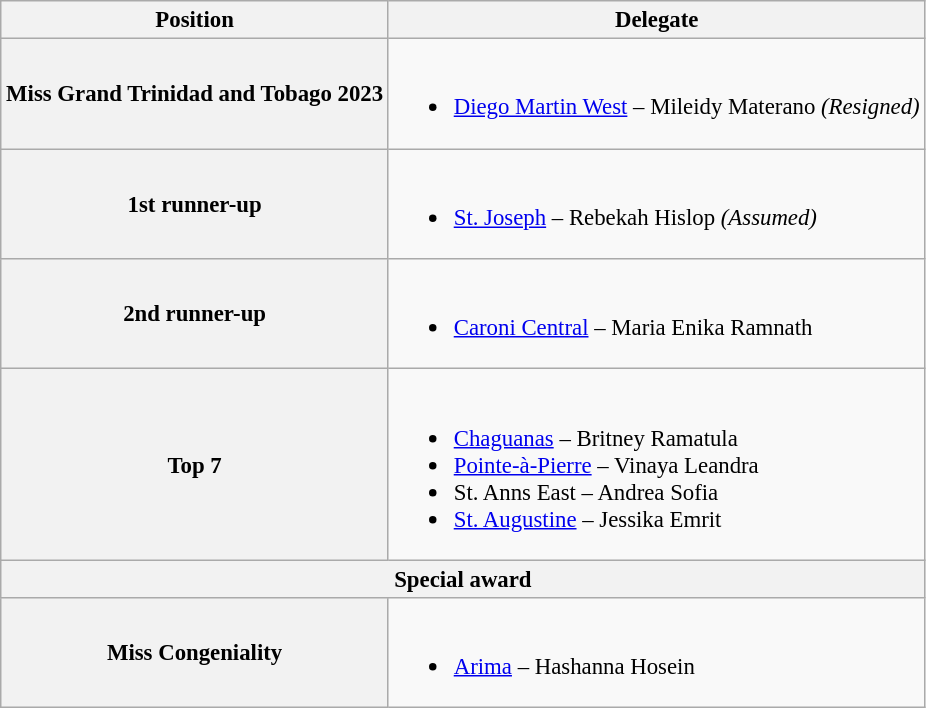<table class="wikitable" style="font-size: 95%">
<tr>
<th>Position</th>
<th>Delegate</th>
</tr>
<tr>
<th>Miss Grand Trinidad and Tobago 2023</th>
<td><br><ul><li><a href='#'>Diego Martin West</a> – Mileidy Materano <em>(Resigned)</em></li></ul></td>
</tr>
<tr>
<th>1st runner-up</th>
<td><br><ul><li><a href='#'>St. Joseph</a> – Rebekah Hislop <em>(Assumed)</em></li></ul></td>
</tr>
<tr>
<th>2nd runner-up</th>
<td><br><ul><li><a href='#'>Caroni Central</a> – Maria Enika Ramnath</li></ul></td>
</tr>
<tr>
<th>Top 7</th>
<td><br><ul><li><a href='#'>Chaguanas</a> – Britney Ramatula</li><li><a href='#'>Pointe-à-Pierre</a> – Vinaya Leandra</li><li>St. Anns East – Andrea Sofia</li><li><a href='#'>St. Augustine</a> – Jessika Emrit</li></ul></td>
</tr>
<tr>
<th colspan=2>Special award</th>
</tr>
<tr>
<th>Miss Congeniality</th>
<td><br><ul><li><a href='#'>Arima</a> – Hashanna Hosein</li></ul></td>
</tr>
</table>
